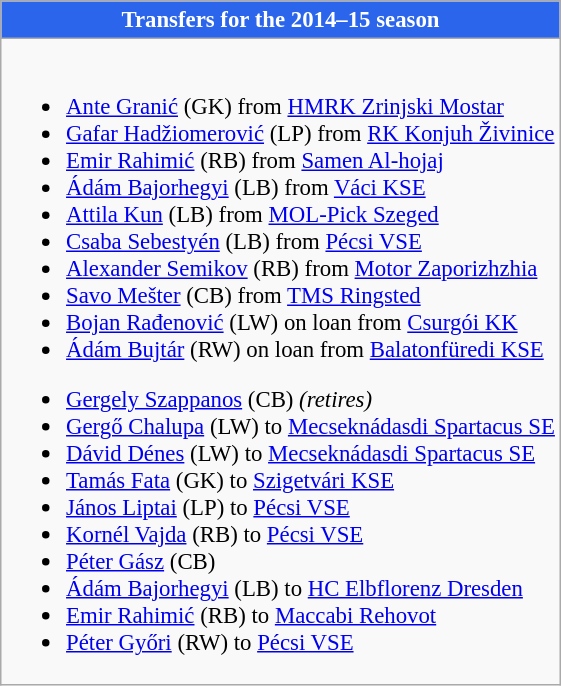<table class="wikitable collapsible collapsed" style="font-size:95%;">
<tr>
<th style="color:#FFFFFF; background:#2B65EC"> <strong>Transfers for the 2014–15 season</strong></th>
</tr>
<tr>
<td><br>
<ul><li> <a href='#'>Ante Granić</a> (GK) from  <a href='#'>HMRK Zrinjski Mostar</a></li><li> <a href='#'>Gafar Hadžiomerović</a> (LP) from  <a href='#'>RK Konjuh Živinice</a></li><li> <a href='#'>Emir Rahimić</a> (RB) from  <a href='#'>Samen Al-hojaj</a></li><li> <a href='#'>Ádám Bajorhegyi</a> (LB) from  <a href='#'>Váci KSE</a></li><li> <a href='#'>Attila Kun</a> (LB) from  <a href='#'>MOL-Pick Szeged</a></li><li> <a href='#'>Csaba Sebestyén</a> (LB) from  <a href='#'>Pécsi VSE</a></li><li> <a href='#'>Alexander Semikov</a> (RB) from  <a href='#'>Motor Zaporizhzhia</a></li><li> <a href='#'>Savo Mešter</a> (CB) from  <a href='#'>TMS Ringsted</a></li><li> <a href='#'>Bojan Rađenović</a> (LW) on loan from  <a href='#'>Csurgói KK</a></li><li> <a href='#'>Ádám Bujtár</a> (RW) on loan from  <a href='#'>Balatonfüredi KSE</a></li></ul><ul><li> <a href='#'>Gergely Szappanos</a> (CB) <em>(retires)</em></li><li> <a href='#'>Gergő Chalupa</a> (LW) to  <a href='#'>Mecseknádasdi Spartacus SE</a></li><li> <a href='#'>Dávid Dénes</a> (LW) to  <a href='#'>Mecseknádasdi Spartacus SE</a></li><li> <a href='#'>Tamás Fata</a> (GK) to  <a href='#'>Szigetvári KSE</a></li><li> <a href='#'>János Liptai</a> (LP) to  <a href='#'>Pécsi VSE</a></li><li> <a href='#'>Kornél Vajda</a> (RB) to  <a href='#'>Pécsi VSE</a></li><li> <a href='#'>Péter Gász</a> (CB)</li><li> <a href='#'>Ádám Bajorhegyi</a> (LB) to  <a href='#'>HC Elbflorenz Dresden</a></li><li> <a href='#'>Emir Rahimić</a> (RB) to  <a href='#'>Maccabi Rehovot</a></li><li> <a href='#'>Péter Győri</a> (RW) to  <a href='#'>Pécsi VSE</a></li></ul></td>
</tr>
</table>
